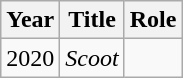<table class="wikitable sortable plainrowheaders" style="text-align: centre;">
<tr>
<th scope="col">Year</th>
<th scope="col">Title</th>
<th scope="col">Role</th>
</tr>
<tr>
<td>2020</td>
<td><em>Scoot</em></td>
<td></td>
</tr>
</table>
